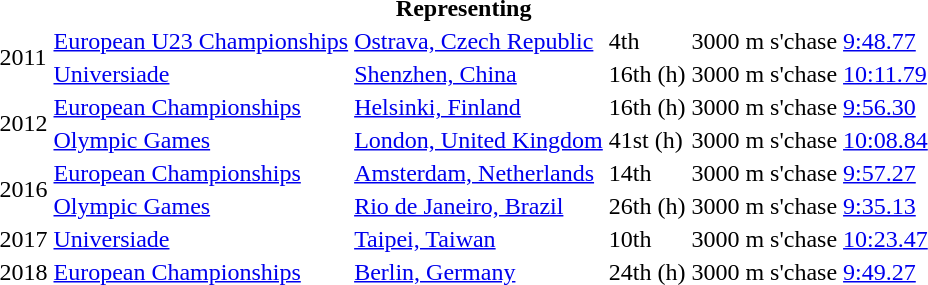<table>
<tr>
<th colspan="6">Representing </th>
</tr>
<tr>
<td rowspan=2>2011</td>
<td><a href='#'>European U23 Championships</a></td>
<td><a href='#'>Ostrava, Czech Republic</a></td>
<td>4th</td>
<td>3000 m s'chase</td>
<td><a href='#'>9:48.77</a></td>
</tr>
<tr>
<td><a href='#'>Universiade</a></td>
<td><a href='#'>Shenzhen, China</a></td>
<td>16th (h)</td>
<td>3000 m s'chase</td>
<td><a href='#'>10:11.79</a></td>
</tr>
<tr>
<td rowspan=2>2012</td>
<td><a href='#'>European Championships</a></td>
<td><a href='#'>Helsinki, Finland</a></td>
<td>16th (h)</td>
<td>3000 m s'chase</td>
<td><a href='#'>9:56.30</a></td>
</tr>
<tr>
<td><a href='#'>Olympic Games</a></td>
<td><a href='#'>London, United Kingdom</a></td>
<td>41st (h)</td>
<td>3000 m s'chase</td>
<td><a href='#'>10:08.84</a></td>
</tr>
<tr>
<td rowspan=2>2016</td>
<td><a href='#'>European Championships</a></td>
<td><a href='#'>Amsterdam, Netherlands</a></td>
<td>14th</td>
<td>3000 m s'chase</td>
<td><a href='#'>9:57.27</a></td>
</tr>
<tr>
<td><a href='#'>Olympic Games</a></td>
<td><a href='#'>Rio de Janeiro, Brazil</a></td>
<td>26th (h)</td>
<td>3000 m s'chase</td>
<td><a href='#'>9:35.13</a></td>
</tr>
<tr>
<td>2017</td>
<td><a href='#'>Universiade</a></td>
<td><a href='#'>Taipei, Taiwan</a></td>
<td>10th</td>
<td>3000 m s'chase</td>
<td><a href='#'>10:23.47</a></td>
</tr>
<tr>
<td>2018</td>
<td><a href='#'>European Championships</a></td>
<td><a href='#'>Berlin, Germany</a></td>
<td>24th (h)</td>
<td>3000 m s'chase</td>
<td><a href='#'>9:49.27</a></td>
</tr>
</table>
